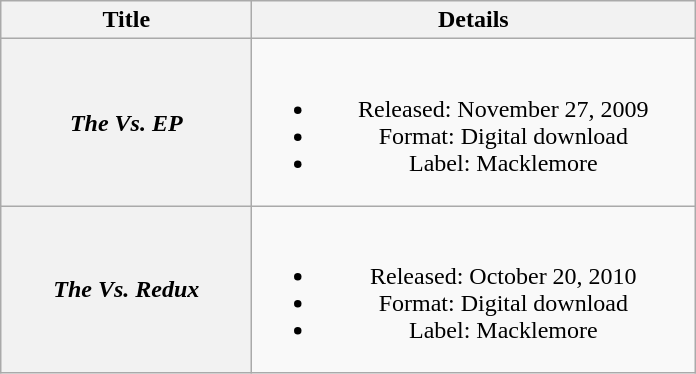<table class="wikitable plainrowheaders" style="text-align:center;">
<tr>
<th scope="col" style="width:10em;">Title</th>
<th scope="col" style="width:18em;">Details</th>
</tr>
<tr>
<th scope="row"><em>The Vs. EP</em></th>
<td><br><ul><li>Released: November 27, 2009</li><li>Format: Digital download</li><li>Label: Macklemore</li></ul></td>
</tr>
<tr>
<th scope="row"><em>The Vs. Redux</em></th>
<td><br><ul><li>Released: October 20, 2010</li><li>Format: Digital download</li><li>Label: Macklemore</li></ul></td>
</tr>
</table>
